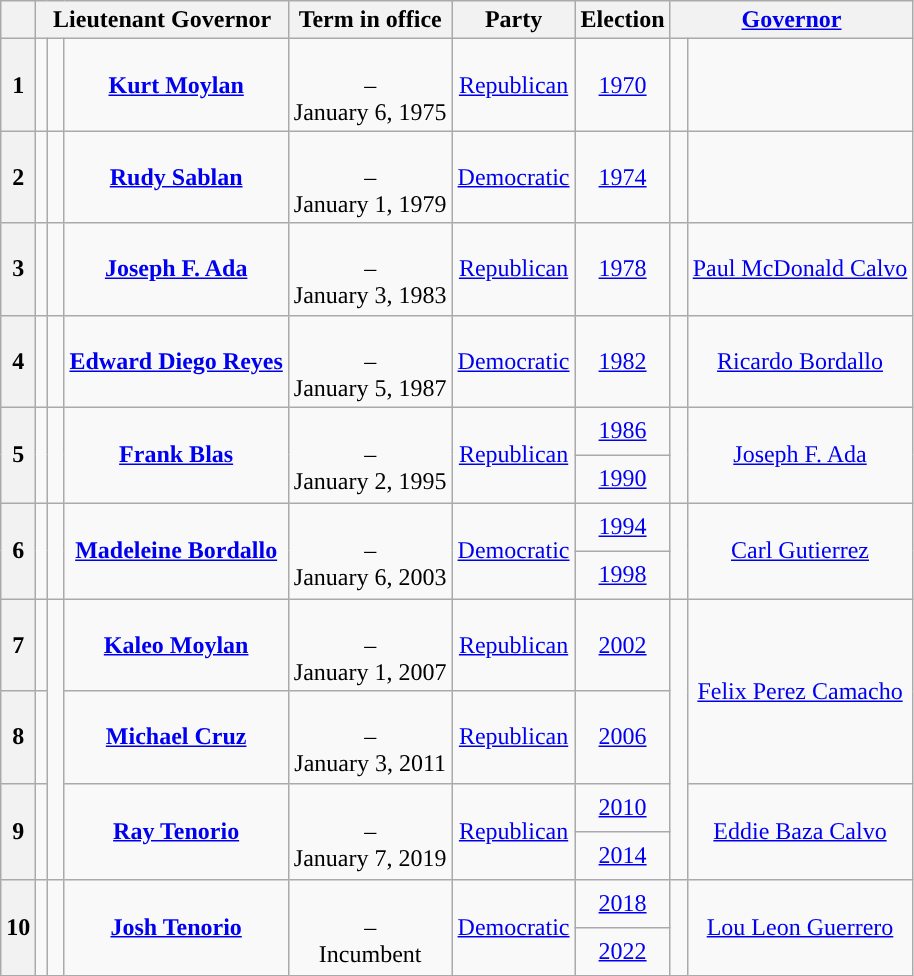<table class="wikitable sortable mw-datatable sticky-header-multi" style="text-align:center;">
<tr>
<th scope="col" data-sort-type="number"></th>
<th scope="colgroup" colspan="3">Lieutenant Governor</th>
<th scope="col">Term in office</th>
<th scope="col">Party</th>
<th scope="col">Election</th>
<th scope="colgroup" colspan="2"><a href='#'>Governor</a></th>
</tr>
<tr style="height:2em;">
<th scope="row">1</th>
<td data-sort-value="Moylan, Kurt"></td>
<td rowspan="1" style="background:"> </td>
<td><strong><a href='#'>Kurt Moylan</a></strong><br></td>
<td><br>–<br>January 6, 1975<br></td>
<td><a href='#'>Republican</a></td>
<td><a href='#'>1970</a></td>
<td rowspan="1" style="background:"> </td>
<td></td>
</tr>
<tr style="height:2em;">
<th scope="row">2</th>
<td data-sort-value="Sablan, Rudy"></td>
<td rowspan="1" style="background:"> </td>
<td><strong><a href='#'>Rudy Sablan</a></strong><br></td>
<td><br>–<br>January 1, 1979<br></td>
<td><a href='#'>Democratic</a></td>
<td><a href='#'>1974</a></td>
<td rowspan="1" style="background:"> </td>
<td></td>
</tr>
<tr style="height:2em;">
<th scope="row">3</th>
<td data-sort-value="Ada, Joseph F."></td>
<td rowspan="1" style="background:"> </td>
<td><strong><a href='#'>Joseph F. Ada</a></strong><br></td>
<td><br>–<br>January 3, 1983<br></td>
<td><a href='#'>Republican</a></td>
<td><a href='#'>1978</a></td>
<td rowspan="1" style="background:"> </td>
<td><a href='#'>Paul McDonald Calvo</a></td>
</tr>
<tr style="height:2em;">
<th scope="row">4</th>
<td data-sort-value="Reyes, Edward Diego"></td>
<td rowspan="1" style="background:"> </td>
<td><strong><a href='#'>Edward Diego Reyes</a></strong><br></td>
<td><br>–<br>January 5, 1987<br></td>
<td><a href='#'>Democratic</a></td>
<td><a href='#'>1982</a></td>
<td rowspan="1" style="background:"> </td>
<td><a href='#'>Ricardo Bordallo</a></td>
</tr>
<tr style="height:2em;">
<th scope="row" rowspan="2">5</th>
<td data-sort-value="Blas, Frank" rowspan="2"></td>
<td rowspan="2" style="background:"> </td>
<td rowspan="2"><strong><a href='#'>Frank Blas</a></strong><br></td>
<td rowspan="2"><br>–<br>January 2, 1995<br></td>
<td rowspan="2"><a href='#'>Republican</a></td>
<td><a href='#'>1986</a></td>
<td rowspan="2" style="background:"> </td>
<td rowspan="2"><a href='#'>Joseph F. Ada</a></td>
</tr>
<tr style="height:2em;">
<td><a href='#'>1990</a></td>
</tr>
<tr style="height:2em;">
<th scope="row" rowspan="2">6</th>
<td data-sort-value="Bordallo, Madeleine" rowspan="2"></td>
<td rowspan="2" style="background:"> </td>
<td rowspan="2"><strong><a href='#'>Madeleine Bordallo</a></strong><br></td>
<td rowspan="2"><br>–<br>January 6, 2003<br></td>
<td rowspan="2"><a href='#'>Democratic</a></td>
<td><a href='#'>1994</a></td>
<td rowspan="2" style="background:"> </td>
<td rowspan="2"><a href='#'>Carl Gutierrez</a></td>
</tr>
<tr style="height:2em;">
<td><a href='#'>1998</a></td>
</tr>
<tr style="height:2em;">
<th scope="row">7</th>
<td data-sort-value="Moylan, Kaleo"></td>
<td rowspan="4" style="background:"> </td>
<td><strong><a href='#'>Kaleo Moylan</a></strong><br></td>
<td><br>–<br>January 1, 2007<br></td>
<td><a href='#'>Republican</a></td>
<td><a href='#'>2002</a></td>
<td rowspan="4" style="background:"> </td>
<td rowspan="2"><a href='#'>Felix Perez Camacho</a></td>
</tr>
<tr style="height:2em;">
<th scope="row">8</th>
<td data-sort-value="Cruz, Michael"></td>
<td><strong><a href='#'>Michael Cruz</a></strong><br></td>
<td><br>–<br>January 3, 2011<br></td>
<td><a href='#'>Republican</a></td>
<td><a href='#'>2006</a></td>
</tr>
<tr style="height:2em;">
<th scope="row" rowspan="2">9</th>
<td data-sort-value="Tenorio, Ray" rowspan="2"></td>
<td rowspan="2"><strong><a href='#'>Ray Tenorio</a></strong><br></td>
<td rowspan="2"><br>–<br>January 7, 2019<br></td>
<td rowspan="2"><a href='#'>Republican</a></td>
<td><a href='#'>2010</a></td>
<td rowspan="2"><a href='#'>Eddie Baza Calvo</a></td>
</tr>
<tr style="height:2em;">
<td><a href='#'>2014</a></td>
</tr>
<tr style="height:2em;">
<th scope="row" rowspan="2">10</th>
<td data-sort-value="Tenorio, Josh" rowspan="2"></td>
<td rowspan="2" style="background:"> </td>
<td rowspan="2"><strong><a href='#'>Josh Tenorio</a></strong><br></td>
<td rowspan="2"><br>–<br>Incumbent</td>
<td rowspan="2"><a href='#'>Democratic</a></td>
<td><a href='#'>2018</a></td>
<td rowspan="2" style="background:"> </td>
<td rowspan="2"><a href='#'>Lou Leon Guerrero</a></td>
</tr>
<tr style="height:2em;">
<td><a href='#'>2022</a></td>
</tr>
</table>
